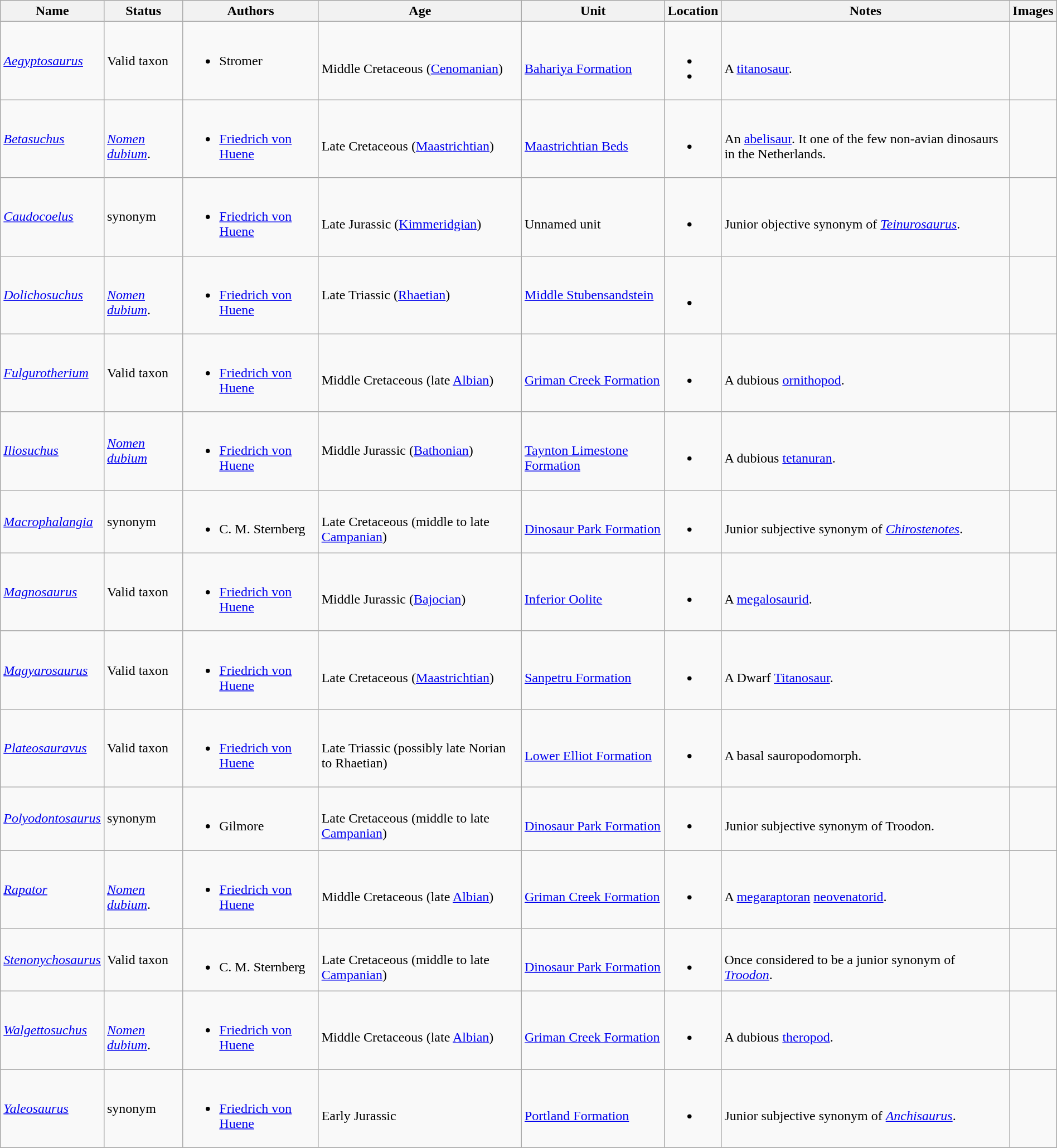<table class="wikitable sortable" align="center" width="100%">
<tr>
<th>Name</th>
<th>Status</th>
<th colspan="2">Authors</th>
<th>Age</th>
<th>Unit</th>
<th>Location</th>
<th class="unsortable">Notes</th>
<th>Images</th>
</tr>
<tr>
<td><em><a href='#'>Aegyptosaurus</a></em></td>
<td>Valid taxon</td>
<td style="border-right:0px" valign="top"><br><ul><li>Stromer</li></ul></td>
<td style="border-left:0px" valign="top"></td>
<td><br>Middle Cretaceous (<a href='#'>Cenomanian</a>)</td>
<td><br><a href='#'>Bahariya Formation</a></td>
<td><br><ul><li></li><li></li></ul></td>
<td><br>A <a href='#'>titanosaur</a>.</td>
<td></td>
</tr>
<tr>
<td><em><a href='#'>Betasuchus</a></em></td>
<td><br><em><a href='#'>Nomen dubium</a></em>.</td>
<td style="border-right:0px" valign="top"><br><ul><li><a href='#'>Friedrich von Huene</a></li></ul></td>
<td style="border-left:0px" valign="top"></td>
<td><br>Late Cretaceous (<a href='#'>Maastrichtian</a>)</td>
<td><br><a href='#'>Maastrichtian Beds</a></td>
<td><br><ul><li></li></ul></td>
<td><br>An <a href='#'>abelisaur</a>. It one of the few non-avian dinosaurs in the Netherlands.</td>
<td></td>
</tr>
<tr>
<td><em><a href='#'>Caudocoelus</a></em></td>
<td>synonym</td>
<td style="border-right:0px" valign="top"><br><ul><li><a href='#'>Friedrich von Huene</a></li></ul></td>
<td style="border-left:0px" valign="top"></td>
<td><br>Late Jurassic (<a href='#'>Kimmeridgian</a>)</td>
<td><br>Unnamed unit</td>
<td><br><ul><li></li></ul></td>
<td><br>Junior objective synonym of <em><a href='#'>Teinurosaurus</a></em>.</td>
<td></td>
</tr>
<tr>
<td><em><a href='#'>Dolichosuchus</a></em></td>
<td><br><em><a href='#'>Nomen dubium</a></em>.</td>
<td style="border-right:0px" valign="top"><br><ul><li><a href='#'>Friedrich von Huene</a></li></ul></td>
<td style="border-left:0px" valign="top"></td>
<td>Late Triassic (<a href='#'>Rhaetian</a>)</td>
<td><a href='#'>Middle Stubensandstein</a></td>
<td><br><ul><li></li></ul></td>
<td></td>
<td></td>
</tr>
<tr>
<td><em><a href='#'>Fulgurotherium</a></em></td>
<td>Valid taxon</td>
<td style="border-right:0px" valign="top"><br><ul><li><a href='#'>Friedrich von Huene</a></li></ul></td>
<td style="border-left:0px" valign="top"></td>
<td><br>Middle Cretaceous (late <a href='#'>Albian</a>)</td>
<td><br><a href='#'>Griman Creek Formation</a></td>
<td><br><ul><li></li></ul></td>
<td><br>A dubious <a href='#'>ornithopod</a>.</td>
<td></td>
</tr>
<tr>
<td><em><a href='#'>Iliosuchus</a></em></td>
<td><em><a href='#'>Nomen dubium</a></em></td>
<td style="border-right:0px" valign="top"><br><ul><li><a href='#'>Friedrich von Huene</a></li></ul></td>
<td style="border-left:0px" valign="top"></td>
<td>Middle Jurassic (<a href='#'>Bathonian</a>)</td>
<td><br><a href='#'>Taynton Limestone Formation</a></td>
<td><br><ul><li></li></ul></td>
<td><br>A dubious <a href='#'>tetanuran</a>.</td>
<td></td>
</tr>
<tr>
<td><em><a href='#'>Macrophalangia</a></em></td>
<td>synonym</td>
<td style="border-right:0px" valign="top"><br><ul><li>C. M. Sternberg</li></ul></td>
<td style="border-left:0px" valign="top"></td>
<td><br>Late Cretaceous (middle to late <a href='#'>Campanian</a>)</td>
<td><br><a href='#'>Dinosaur Park Formation</a></td>
<td><br><ul><li></li></ul></td>
<td><br>Junior subjective synonym of <em><a href='#'>Chirostenotes</a></em>.</td>
<td></td>
</tr>
<tr>
<td><em><a href='#'>Magnosaurus</a></em></td>
<td>Valid taxon</td>
<td style="border-right:0px" valign="top"><br><ul><li><a href='#'>Friedrich von Huene</a></li></ul></td>
<td style="border-left:0px" valign="top"></td>
<td><br>Middle Jurassic (<a href='#'>Bajocian</a>)</td>
<td><br><a href='#'>Inferior Oolite</a></td>
<td><br><ul><li></li></ul></td>
<td><br>A <a href='#'>megalosaurid</a>.</td>
<td></td>
</tr>
<tr>
<td><em><a href='#'>Magyarosaurus</a></em></td>
<td>Valid taxon</td>
<td style="border-right:0px" valign="top"><br><ul><li><a href='#'>Friedrich von Huene</a></li></ul></td>
<td style="border-left:0px" valign="top"></td>
<td><br>Late Cretaceous (<a href='#'>Maastrichtian</a>)</td>
<td><br><a href='#'>Sanpetru Formation</a></td>
<td><br><ul><li></li></ul></td>
<td><br>A Dwarf <a href='#'>Titanosaur</a>.</td>
<td></td>
</tr>
<tr>
<td><em><a href='#'>Plateosauravus</a></em></td>
<td>Valid taxon</td>
<td style="border-right:0px" valign="top"><br><ul><li><a href='#'>Friedrich von Huene</a></li></ul></td>
<td style="border-left:0px" valign="top"></td>
<td><br>Late Triassic (possibly late Norian to Rhaetian)</td>
<td><br><a href='#'>Lower Elliot Formation</a></td>
<td><br><ul><li></li></ul></td>
<td><br>A basal sauropodomorph.</td>
<td></td>
</tr>
<tr>
<td><em><a href='#'>Polyodontosaurus</a></em></td>
<td>synonym</td>
<td style="border-right:0px" valign="top"><br><ul><li>Gilmore</li></ul></td>
<td style="border-left:0px" valign="top"></td>
<td><br>Late Cretaceous (middle to late <a href='#'>Campanian</a>)</td>
<td><br><a href='#'>Dinosaur Park Formation</a></td>
<td><br><ul><li></li></ul></td>
<td><br>Junior subjective synonym of Troodon.</td>
<td></td>
</tr>
<tr>
<td><em><a href='#'>Rapator</a></em></td>
<td><br><em><a href='#'>Nomen dubium</a></em>.</td>
<td style="border-right:0px" valign="top"><br><ul><li><a href='#'>Friedrich von Huene</a></li></ul></td>
<td style="border-left:0px" valign="top"></td>
<td><br>Middle Cretaceous (late <a href='#'>Albian</a>)</td>
<td><br><a href='#'>Griman Creek Formation</a></td>
<td><br><ul><li></li></ul></td>
<td><br>A <a href='#'>megaraptoran</a> <a href='#'>neovenatorid</a>.</td>
<td></td>
</tr>
<tr>
<td><em><a href='#'>Stenonychosaurus</a></em></td>
<td>Valid taxon</td>
<td style="border-right:0px" valign="top"><br><ul><li>C. M. Sternberg</li></ul></td>
<td style="border-left:0px" valign="top"></td>
<td><br>Late Cretaceous (middle to late <a href='#'>Campanian</a>)</td>
<td><br><a href='#'>Dinosaur Park Formation</a></td>
<td><br><ul><li></li></ul></td>
<td><br>Once considered to be a junior synonym of <em><a href='#'>Troodon</a></em>.</td>
<td></td>
</tr>
<tr>
<td><em><a href='#'>Walgettosuchus</a></em></td>
<td><br><em><a href='#'>Nomen dubium</a></em>.</td>
<td style="border-right:0px" valign="top"><br><ul><li><a href='#'>Friedrich von Huene</a></li></ul></td>
<td style="border-left:0px" valign="top"></td>
<td><br>Middle Cretaceous (late <a href='#'>Albian</a>)</td>
<td><br><a href='#'>Griman Creek Formation</a></td>
<td><br><ul><li></li></ul></td>
<td><br>A dubious <a href='#'>theropod</a>.</td>
<td></td>
</tr>
<tr>
<td><em><a href='#'>Yaleosaurus</a></em></td>
<td>synonym</td>
<td style="border-right:0px" valign="top"><br><ul><li><a href='#'>Friedrich von Huene</a></li></ul></td>
<td style="border-left:0px" valign="top"></td>
<td><br>Early Jurassic</td>
<td><br><a href='#'>Portland Formation</a></td>
<td><br><ul><li></li></ul></td>
<td><br>Junior subjective synonym of <em><a href='#'>Anchisaurus</a></em>.</td>
<td></td>
</tr>
<tr>
</tr>
</table>
